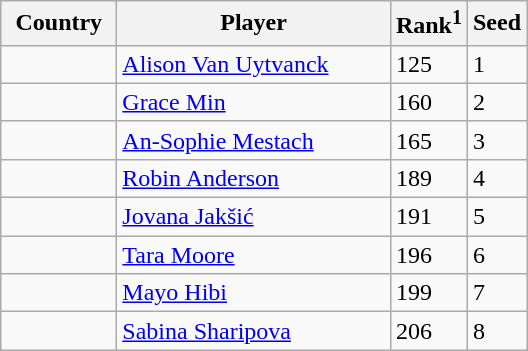<table class="sortable wikitable">
<tr>
<th width="70">Country</th>
<th width="175">Player</th>
<th>Rank<sup>1</sup></th>
<th>Seed</th>
</tr>
<tr>
<td></td>
<td><a href='#'>Alison Van Uytvanck</a></td>
<td>125</td>
<td>1</td>
</tr>
<tr>
<td></td>
<td><a href='#'>Grace Min</a></td>
<td>160</td>
<td>2</td>
</tr>
<tr>
<td></td>
<td><a href='#'>An-Sophie Mestach</a></td>
<td>165</td>
<td>3</td>
</tr>
<tr>
<td></td>
<td><a href='#'>Robin Anderson</a></td>
<td>189</td>
<td>4</td>
</tr>
<tr>
<td></td>
<td><a href='#'>Jovana Jakšić</a></td>
<td>191</td>
<td>5</td>
</tr>
<tr>
<td></td>
<td><a href='#'>Tara Moore</a></td>
<td>196</td>
<td>6</td>
</tr>
<tr>
<td></td>
<td><a href='#'>Mayo Hibi</a></td>
<td>199</td>
<td>7</td>
</tr>
<tr>
<td></td>
<td><a href='#'>Sabina Sharipova</a></td>
<td>206</td>
<td>8</td>
</tr>
</table>
